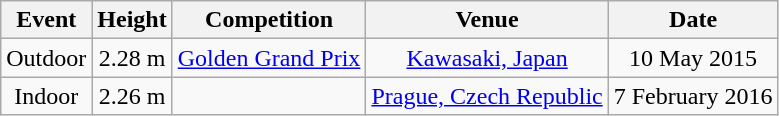<table class="wikitable" style=text-align:center>
<tr>
<th>Event</th>
<th>Height</th>
<th>Competition</th>
<th>Venue</th>
<th>Date</th>
</tr>
<tr>
<td>Outdoor</td>
<td>2.28 m</td>
<td><a href='#'>Golden Grand Prix</a></td>
<td><a href='#'>Kawasaki, Japan</a></td>
<td>10 May 2015</td>
</tr>
<tr>
<td>Indoor</td>
<td>2.26 m</td>
<td></td>
<td><a href='#'>Prague, Czech Republic</a></td>
<td>7 February 2016</td>
</tr>
</table>
